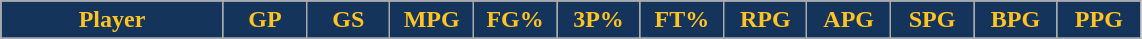<table class="wikitable sortable" style="text-align:center;">
<tr>
<th style="background:#14345B;color:#ffc322;" width="16%">Player</th>
<th style="background:#14345B;color:#ffc322;" width="6%">GP</th>
<th style="background:#14345B;color:#ffc322;" width="6%">GS</th>
<th style="background:#14345B;color:#ffc322;" width="6%">MPG</th>
<th style="background:#14345B;color:#ffc322;" width="6%">FG%</th>
<th style="background:#14345B;color:#ffc322;" width="6%">3P%</th>
<th style="background:#14345B;color:#ffc322;" width="6%">FT%</th>
<th style="background:#14345B;color:#ffc322;" width="6%">RPG</th>
<th style="background:#14345B;color:#ffc322;" width="6%">APG</th>
<th style="background:#14345B;color:#ffc322;" width="6%">SPG</th>
<th style="background:#14345B;color:#ffc322;" width="6%">BPG</th>
<th style="background:#14345B;color:#ffc322;" width="6%">PPG</th>
</tr>
<tr>
</tr>
</table>
